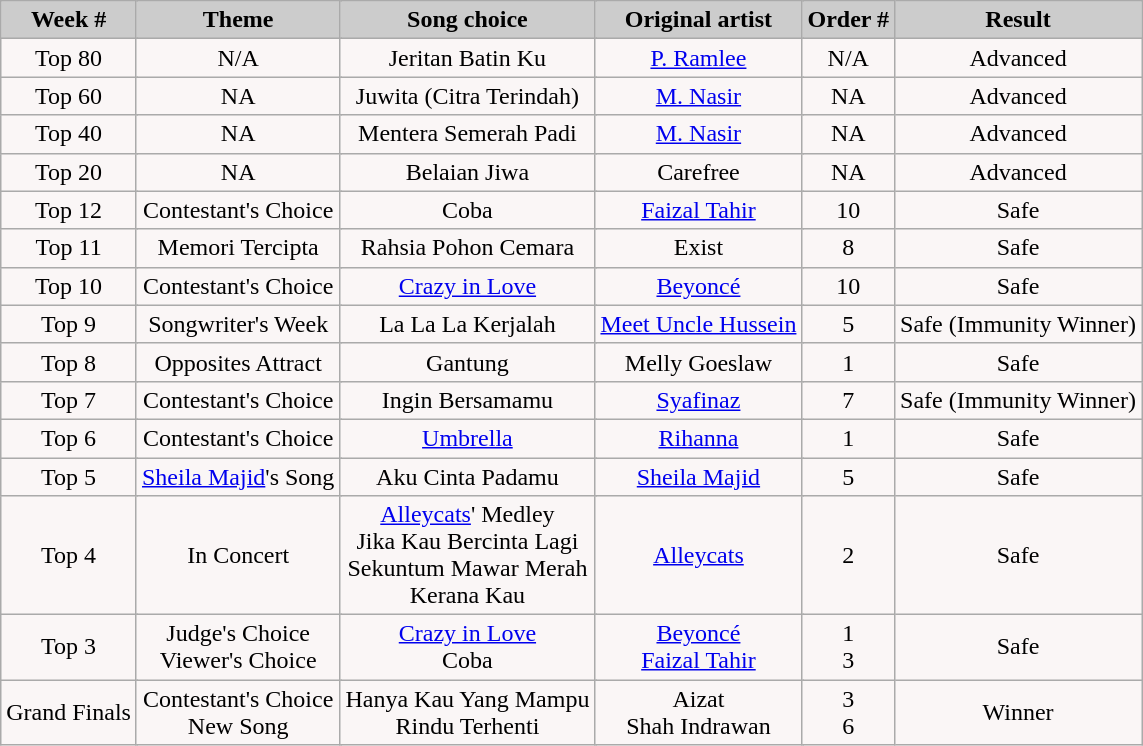<table class="wikitable" align="left">
<tr>
<td colspan="90" bgcolor="CCCCCC" align="Center"><strong>Week #</strong></td>
<td colspan="100" bgcolor="CCCCCC" align="Center"><strong>Theme</strong></td>
<td colspan="130" bgcolor="CCCCCC" align="Center"><strong>Song choice</strong></td>
<td colspan="100" bgcolor="CCCCCC" align="Center"><strong>Original artist</strong></td>
<td colspan="100" bgcolor="CCCCCC" align="Center"><strong>Order #</strong></td>
<td colspan="70" bgcolor="CCCCCC" align="Center"><strong>Result</strong></td>
</tr>
<tr>
<td colspan="90" align="center" bgcolor="FAF6F6">Top 80</td>
<td colspan="100" align="center" bgcolor="FAF6F6">N/A</td>
<td colspan="130" align="center" bgcolor="FAF6F6">Jeritan Batin Ku</td>
<td colspan="100" align="center" bgcolor="FAF6F6"><a href='#'>P. Ramlee</a></td>
<td colspan="100" align="center" bgcolor="FAF6F6">N/A</td>
<td colspan="70" align="center" bgcolor="FAF6F6">Advanced</td>
</tr>
<tr>
<td colspan="90" align="center" bgcolor="FAF6F6">Top 60</td>
<td colspan="100" align="center" bgcolor="FAF6F6">NA</td>
<td colspan="130" align="center" bgcolor="FAF6F6">Juwita (Citra Terindah)</td>
<td colspan="100" align="center" bgcolor="FAF6F6"><a href='#'>M. Nasir</a></td>
<td colspan="100" align="center" bgcolor="FAF6F6">NA</td>
<td colspan="70" align="center" bgcolor="FAF6F6">Advanced</td>
</tr>
<tr>
<td colspan="90" align="center" bgcolor="FAF6F6">Top 40</td>
<td colspan="100" align="center" bgcolor="FAF6F6">NA</td>
<td colspan="130" align="center" bgcolor="FAF6F6">Mentera Semerah Padi</td>
<td colspan="100" align="center" bgcolor="FAF6F6"><a href='#'>M. Nasir</a></td>
<td colspan="100" align="center" bgcolor="FAF6F6">NA</td>
<td colspan="70" align="center" bgcolor="FAF6F6">Advanced</td>
</tr>
<tr>
<td colspan="90" align="center" bgcolor="FAF6F6">Top 20</td>
<td colspan="100" align="center" bgcolor="FAF6F6">NA</td>
<td colspan="130" align="center" bgcolor="FAF6F6">Belaian Jiwa</td>
<td colspan="100" align="center" bgcolor="FAF6F6">Carefree</td>
<td colspan="100" align="center" bgcolor="FAF6F6">NA</td>
<td colspan="70" align="center" bgcolor="FAF6F6">Advanced</td>
</tr>
<tr>
<td colspan="90" align="center" bgcolor="FAF6F6">Top 12</td>
<td colspan="100" align="center" bgcolor="FAF6F6">Contestant's Choice</td>
<td colspan="130" align="center" bgcolor="FAF6F6">Coba</td>
<td colspan="100" align="center" bgcolor="FAF6F6"><a href='#'>Faizal Tahir</a></td>
<td colspan="100" align="center" bgcolor="FAF6F6">10</td>
<td colspan="70" align="center" bgcolor="FAF6F6">Safe</td>
</tr>
<tr>
<td colspan="90" align="center" bgcolor="FAF6F6">Top 11</td>
<td colspan="100" align="center" bgcolor="FAF6F6">Memori Tercipta</td>
<td colspan="130" align="center" bgcolor="FAF6F6">Rahsia Pohon Cemara</td>
<td colspan="100" align="center" bgcolor="FAF6F6">Exist</td>
<td colspan="100" align="center" bgcolor="FAF6F6">8</td>
<td colspan="70" align="center" bgcolor="FAF6F6">Safe</td>
</tr>
<tr>
<td colspan="90" align="center" bgcolor="FAF6F6">Top 10</td>
<td colspan="100" align="center" bgcolor="FAF6F6">Contestant's Choice</td>
<td colspan="130" align="center" bgcolor="FAF6F6"><a href='#'>Crazy in Love</a></td>
<td colspan="100" align="center" bgcolor="FAF6F6"><a href='#'>Beyoncé</a></td>
<td colspan="100" align="center" bgcolor="FAF6F6">10</td>
<td colspan="70" align="center" bgcolor="FAF6F6">Safe</td>
</tr>
<tr>
<td colspan="90" align="center" bgcolor="FAF6F6">Top 9</td>
<td colspan="100" align="center" bgcolor="FAF6F6">Songwriter's Week</td>
<td colspan="130" align="center" bgcolor="FAF6F6">La La La Kerjalah</td>
<td colspan="100" align="center" bgcolor="FAF6F6"><a href='#'>Meet Uncle Hussein</a></td>
<td colspan="100" align="center" bgcolor="FAF6F6">5</td>
<td colspan="70" align="center" bgcolor="FAF6F6">Safe (Immunity Winner)</td>
</tr>
<tr>
<td colspan="90" align="center" bgcolor="FAF6F6">Top 8</td>
<td colspan="100" align="center" bgcolor="FAF6F6">Opposites Attract</td>
<td colspan="130" align="center" bgcolor="FAF6F6">Gantung</td>
<td colspan="100" align="center" bgcolor="FAF6F6">Melly Goeslaw</td>
<td colspan="100" align="center" bgcolor="FAF6F6">1</td>
<td colspan="70" align="center" bgcolor="FAF6F6">Safe</td>
</tr>
<tr>
<td colspan="90" align="center" bgcolor="FAF6F6">Top 7</td>
<td colspan="100" align="center" bgcolor="FAF6F6">Contestant's Choice</td>
<td colspan="130" align="center" bgcolor="FAF6F6">Ingin Bersamamu</td>
<td colspan="100" align="center" bgcolor="FAF6F6"><a href='#'>Syafinaz</a></td>
<td colspan="100" align="center" bgcolor="FAF6F6">7</td>
<td colspan="70" align="center" bgcolor="FAF6F6">Safe (Immunity Winner)</td>
</tr>
<tr>
<td colspan="90" align="center" bgcolor="FAF6F6">Top 6</td>
<td colspan="100" align="center" bgcolor="FAF6F6">Contestant's Choice</td>
<td colspan="130" align="center" bgcolor="FAF6F6"><a href='#'>Umbrella</a></td>
<td colspan="100" align="center" bgcolor="FAF6F6"><a href='#'>Rihanna</a></td>
<td colspan="100" align="center" bgcolor="FAF6F6">1</td>
<td colspan="70" align="center" bgcolor="FAF6F6">Safe</td>
</tr>
<tr>
<td colspan="90" align="center" bgcolor="FAF6F6">Top 5</td>
<td colspan="100" align="center" bgcolor="FAF6F6"><a href='#'>Sheila Majid</a>'s Song</td>
<td colspan="130" align="center" bgcolor="FAF6F6">Aku Cinta Padamu</td>
<td colspan="100" align="center" bgcolor="FAF6F6"><a href='#'>Sheila Majid</a></td>
<td colspan="100" align="center" bgcolor="FAF6F6">5</td>
<td colspan="70" align="center" bgcolor="FAF6F6">Safe</td>
</tr>
<tr>
<td colspan="90" align="center" bgcolor="FAF6F6">Top 4</td>
<td colspan="100" align="center" bgcolor="FAF6F6">In Concert</td>
<td colspan="130" align="center" bgcolor="FAF6F6"><a href='#'>Alleycats</a>' Medley<br>Jika Kau Bercinta Lagi<br>Sekuntum Mawar Merah<br>Kerana Kau</td>
<td colspan="100" align="center" bgcolor="FAF6F6"><a href='#'>Alleycats</a></td>
<td colspan="100" align="center" bgcolor="FAF6F6">2</td>
<td colspan="70" align="center" bgcolor="FAF6F6">Safe</td>
</tr>
<tr>
<td colspan="90" align="center" bgcolor="FAF6F6">Top 3</td>
<td colspan="100" align="center" bgcolor="FAF6F6">Judge's Choice<br>Viewer's Choice</td>
<td colspan="130" align="center" bgcolor="FAF6F6"><a href='#'>Crazy in Love</a><br>Coba</td>
<td colspan="100" align="center" bgcolor="FAF6F6"><a href='#'>Beyoncé</a><br> <a href='#'>Faizal Tahir</a><br></td>
<td colspan="100" align="center" bgcolor="FAF6F6">1<br>3</td>
<td colspan="70" align="center" bgcolor="FAF6F6">Safe</td>
</tr>
<tr>
<td colspan="90" align="center" bgcolor="FAF6F6">Grand Finals</td>
<td colspan="100" align="center" bgcolor="FAF6F6">Contestant's Choice <br>New Song</td>
<td colspan="130" align="center" bgcolor="FAF6F6">Hanya Kau Yang Mampu<br>Rindu Terhenti</td>
<td colspan="100" align="center" bgcolor="FAF6F6">Aizat<br>Shah Indrawan</td>
<td colspan="100" align="center" bgcolor="FAF6F6">3<br>6</td>
<td colspan="70" align="center" bgcolor="FAF6F6">Winner</td>
</tr>
</table>
